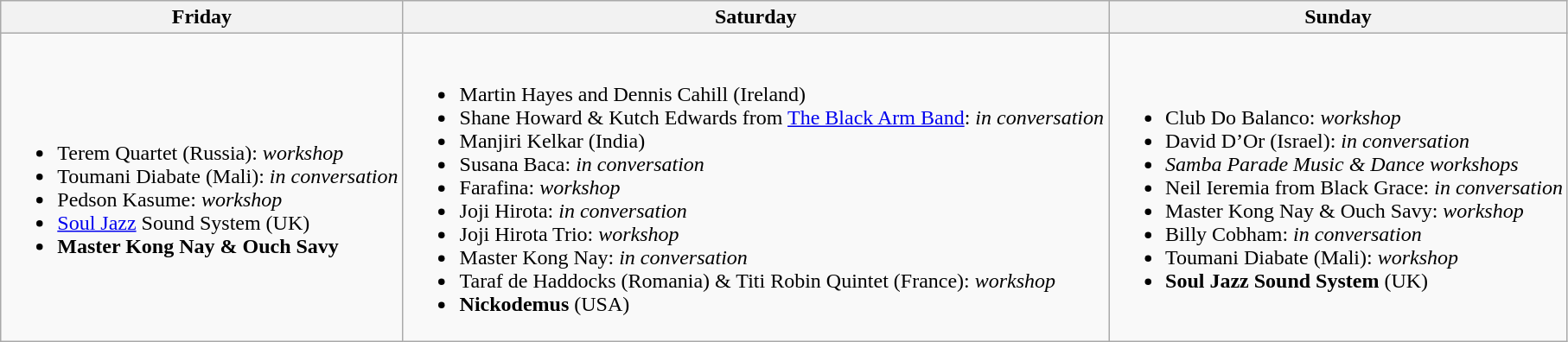<table class="wikitable">
<tr>
<th>Friday</th>
<th>Saturday</th>
<th>Sunday</th>
</tr>
<tr>
<td><br><ul><li>Terem Quartet (Russia): <em>workshop</em></li><li>Toumani Diabate (Mali): <em>in conversation</em></li><li>Pedson Kasume: <em>workshop</em></li><li><a href='#'>Soul Jazz</a> Sound System (UK)</li><li><strong>Master Kong Nay & Ouch Savy</strong></li></ul></td>
<td><br><ul><li>Martin Hayes and Dennis Cahill (Ireland)</li><li>Shane Howard & Kutch Edwards from <a href='#'>The Black Arm Band</a>: <em>in conversation</em></li><li>Manjiri Kelkar (India)</li><li>Susana Baca: <em>in conversation</em></li><li>Farafina: <em>workshop</em></li><li>Joji Hirota: <em>in conversation</em></li><li>Joji Hirota Trio: <em>workshop</em></li><li>Master Kong Nay: <em>in conversation</em></li><li>Taraf de Haddocks (Romania) & Titi Robin Quintet (France): <em>workshop</em></li><li><strong>Nickodemus</strong> (USA)</li></ul></td>
<td><br><ul><li>Club Do Balanco: <em>workshop</em></li><li>David D’Or (Israel): <em>in conversation</em></li><li><em>Samba Parade Music & Dance workshops</em></li><li>Neil Ieremia from Black Grace: <em>in conversation</em></li><li>Master Kong Nay & Ouch Savy: <em>workshop</em></li><li>Billy Cobham: <em>in conversation</em></li><li>Toumani Diabate (Mali): <em>workshop</em></li><li><strong>Soul Jazz Sound System</strong> (UK)</li></ul></td>
</tr>
</table>
